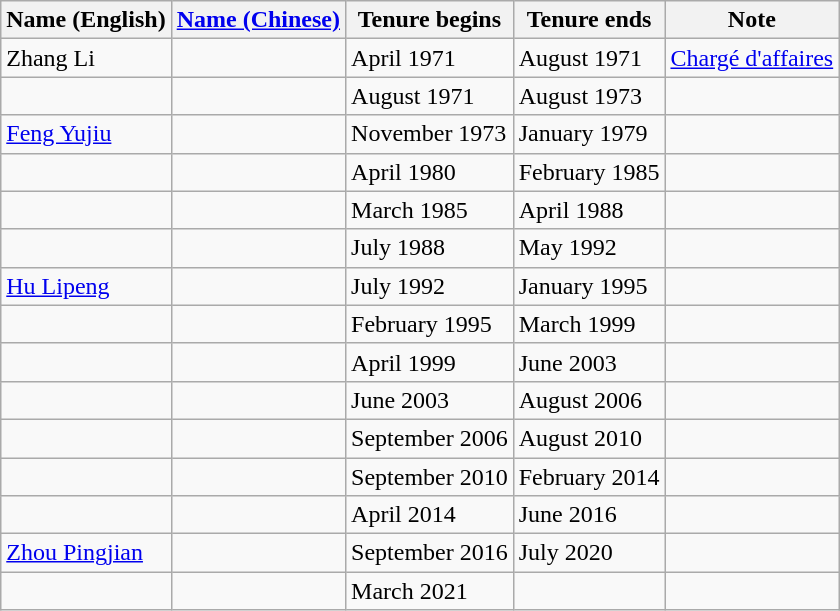<table class="wikitable">
<tr>
<th>Name (English)</th>
<th><a href='#'>Name (Chinese)</a></th>
<th>Tenure begins</th>
<th>Tenure ends</th>
<th>Note</th>
</tr>
<tr>
<td>Zhang Li</td>
<td></td>
<td>April 1971</td>
<td>August 1971</td>
<td><a href='#'>Chargé d'affaires</a></td>
</tr>
<tr>
<td></td>
<td></td>
<td>August 1971</td>
<td>August 1973</td>
<td></td>
</tr>
<tr>
<td><a href='#'>Feng Yujiu</a></td>
<td></td>
<td>November 1973</td>
<td>January 1979</td>
<td></td>
</tr>
<tr>
<td></td>
<td></td>
<td>April 1980</td>
<td>February 1985</td>
<td></td>
</tr>
<tr>
<td></td>
<td></td>
<td>March 1985</td>
<td>April 1988</td>
<td></td>
</tr>
<tr>
<td></td>
<td></td>
<td>July 1988</td>
<td>May 1992</td>
<td></td>
</tr>
<tr>
<td><a href='#'>Hu Lipeng</a></td>
<td></td>
<td>July 1992</td>
<td>January 1995</td>
<td></td>
</tr>
<tr>
<td></td>
<td></td>
<td>February 1995</td>
<td>March 1999</td>
<td></td>
</tr>
<tr>
<td></td>
<td></td>
<td>April 1999</td>
<td>June 2003</td>
<td></td>
</tr>
<tr>
<td></td>
<td></td>
<td>June 2003</td>
<td>August 2006</td>
<td></td>
</tr>
<tr>
<td></td>
<td></td>
<td>September 2006</td>
<td>August 2010</td>
<td></td>
</tr>
<tr>
<td></td>
<td></td>
<td>September 2010</td>
<td>February 2014</td>
<td></td>
</tr>
<tr>
<td></td>
<td></td>
<td>April 2014</td>
<td>June 2016</td>
<td></td>
</tr>
<tr>
<td><a href='#'>Zhou Pingjian</a></td>
<td></td>
<td>September 2016</td>
<td>July 2020</td>
<td></td>
</tr>
<tr>
<td></td>
<td></td>
<td>March 2021</td>
<td></td>
<td></td>
</tr>
</table>
